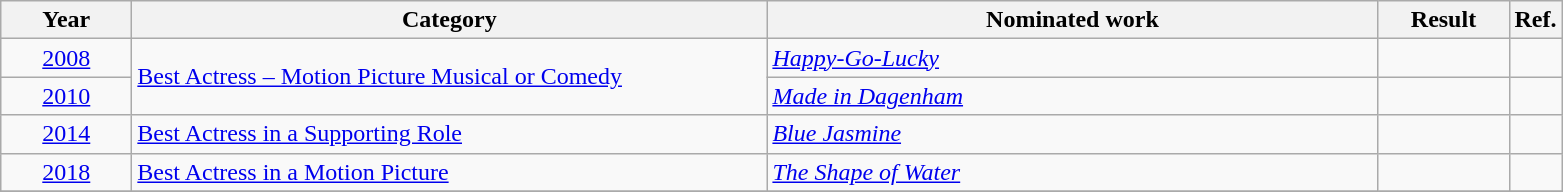<table class=wikitable>
<tr>
<th scope="col" style="width:5em;">Year</th>
<th scope="col" style="width:26em;">Category</th>
<th scope="col" style="width:25em;">Nominated work</th>
<th scope="col" style="width:5em;">Result</th>
<th>Ref.</th>
</tr>
<tr>
<td align="center"><a href='#'>2008</a></td>
<td rowspan="2"><a href='#'>Best Actress – Motion Picture Musical or Comedy</a></td>
<td><em><a href='#'>Happy-Go-Lucky</a></em></td>
<td></td>
<td></td>
</tr>
<tr>
<td align="center"><a href='#'>2010</a></td>
<td><em><a href='#'>Made in Dagenham</a></em></td>
<td></td>
<td></td>
</tr>
<tr>
<td align="center"><a href='#'>2014</a></td>
<td><a href='#'>Best Actress in a Supporting Role</a></td>
<td><em><a href='#'>Blue Jasmine</a></em></td>
<td></td>
<td align="center"></td>
</tr>
<tr>
<td align="center"><a href='#'>2018</a></td>
<td><a href='#'>Best Actress in a Motion Picture</a></td>
<td><em><a href='#'>The Shape of Water</a></em></td>
<td></td>
<td align="center"></td>
</tr>
<tr>
</tr>
</table>
